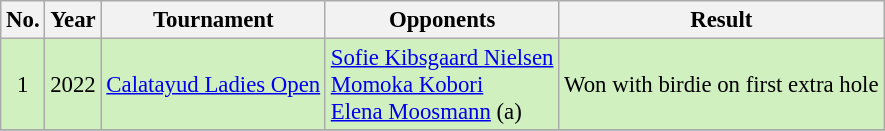<table class="wikitable" style="font-size:95%;">
<tr>
<th>No.</th>
<th>Year</th>
<th>Tournament</th>
<th>Opponents</th>
<th>Result</th>
</tr>
<tr style="background:#D0F0C0;">
<td align=center>1</td>
<td align=center>2022</td>
<td><a href='#'>Calatayud Ladies Open</a></td>
<td> <a href='#'>Sofie Kibsgaard Nielsen</a><br> <a href='#'>Momoka Kobori</a><br> <a href='#'>Elena Moosmann</a> (a)</td>
<td>Won with birdie on first extra hole</td>
</tr>
<tr>
</tr>
</table>
